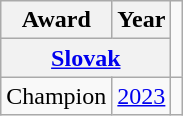<table class="wikitable">
<tr>
<th>Award</th>
<th>Year</th>
</tr>
<tr>
<th colspan="2"><a href='#'>Slovak</a></th>
</tr>
<tr>
<td>Champion</td>
<td><a href='#'>2023</a></td>
<td></td>
</tr>
</table>
